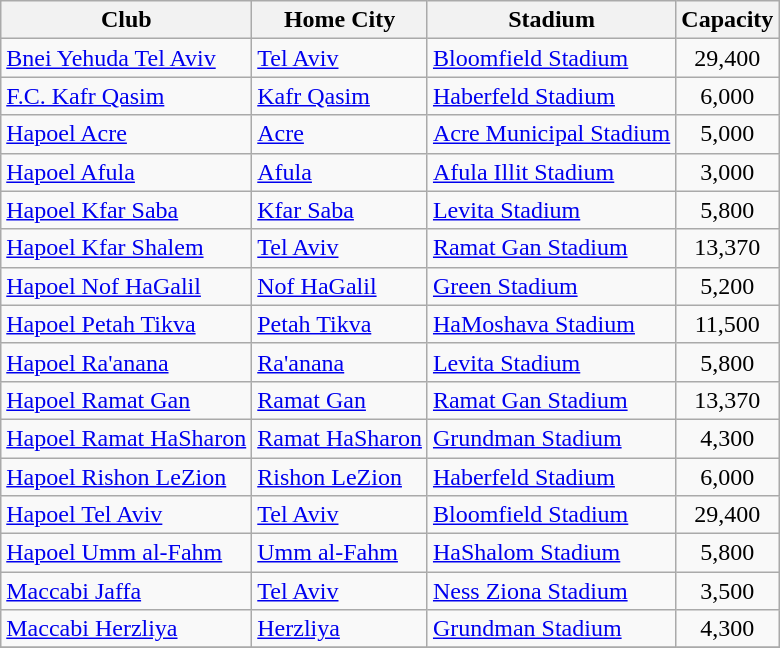<table class="wikitable sortable">
<tr>
<th>Club</th>
<th>Home City</th>
<th>Stadium</th>
<th>Capacity</th>
</tr>
<tr>
<td><a href='#'>Bnei Yehuda Tel Aviv</a></td>
<td><a href='#'>Tel Aviv</a></td>
<td><a href='#'>Bloomfield Stadium</a></td>
<td align=center>29,400</td>
</tr>
<tr>
<td><a href='#'>F.C. Kafr Qasim</a></td>
<td><a href='#'>Kafr Qasim</a></td>
<td><a href='#'>Haberfeld Stadium</a></td>
<td align=center>6,000</td>
</tr>
<tr>
<td><a href='#'>Hapoel Acre</a></td>
<td><a href='#'>Acre</a></td>
<td><a href='#'>Acre Municipal Stadium</a></td>
<td align=center>5,000</td>
</tr>
<tr>
<td><a href='#'>Hapoel Afula</a></td>
<td><a href='#'>Afula</a></td>
<td><a href='#'>Afula Illit Stadium</a></td>
<td align=center>3,000</td>
</tr>
<tr>
<td><a href='#'>Hapoel Kfar Saba</a></td>
<td><a href='#'>Kfar Saba</a></td>
<td><a href='#'>Levita Stadium</a></td>
<td align=center>5,800</td>
</tr>
<tr>
<td><a href='#'>Hapoel Kfar Shalem</a></td>
<td><a href='#'>Tel Aviv</a></td>
<td><a href='#'>Ramat Gan Stadium</a></td>
<td align=center>13,370</td>
</tr>
<tr>
<td><a href='#'>Hapoel Nof HaGalil</a></td>
<td><a href='#'>Nof HaGalil</a></td>
<td><a href='#'>Green Stadium</a></td>
<td align=center>5,200</td>
</tr>
<tr>
<td><a href='#'>Hapoel Petah Tikva</a></td>
<td><a href='#'>Petah Tikva</a></td>
<td><a href='#'>HaMoshava Stadium</a></td>
<td align=center>11,500</td>
</tr>
<tr>
<td><a href='#'>Hapoel Ra'anana</a></td>
<td><a href='#'>Ra'anana</a></td>
<td><a href='#'>Levita Stadium</a></td>
<td align=center>5,800</td>
</tr>
<tr>
<td><a href='#'>Hapoel Ramat Gan</a></td>
<td><a href='#'>Ramat Gan</a></td>
<td><a href='#'>Ramat Gan Stadium</a></td>
<td align=center>13,370</td>
</tr>
<tr>
<td><a href='#'>Hapoel Ramat HaSharon</a></td>
<td><a href='#'>Ramat HaSharon</a></td>
<td><a href='#'>Grundman Stadium</a></td>
<td align=center>4,300</td>
</tr>
<tr>
<td><a href='#'>Hapoel Rishon LeZion</a></td>
<td><a href='#'>Rishon LeZion</a></td>
<td><a href='#'>Haberfeld Stadium</a></td>
<td align=center>6,000</td>
</tr>
<tr>
<td><a href='#'>Hapoel Tel Aviv</a></td>
<td><a href='#'>Tel Aviv</a></td>
<td><a href='#'>Bloomfield Stadium</a></td>
<td align=center>29,400</td>
</tr>
<tr>
<td><a href='#'>Hapoel Umm al-Fahm</a></td>
<td><a href='#'>Umm al-Fahm</a></td>
<td><a href='#'>HaShalom Stadium</a></td>
<td align=center>5,800</td>
</tr>
<tr>
<td><a href='#'>Maccabi Jaffa</a></td>
<td><a href='#'>Tel Aviv</a></td>
<td><a href='#'>Ness Ziona Stadium</a></td>
<td align=center>3,500</td>
</tr>
<tr>
<td><a href='#'>Maccabi Herzliya</a></td>
<td><a href='#'>Herzliya</a></td>
<td><a href='#'>Grundman Stadium</a></td>
<td align=center>4,300</td>
</tr>
<tr>
</tr>
</table>
